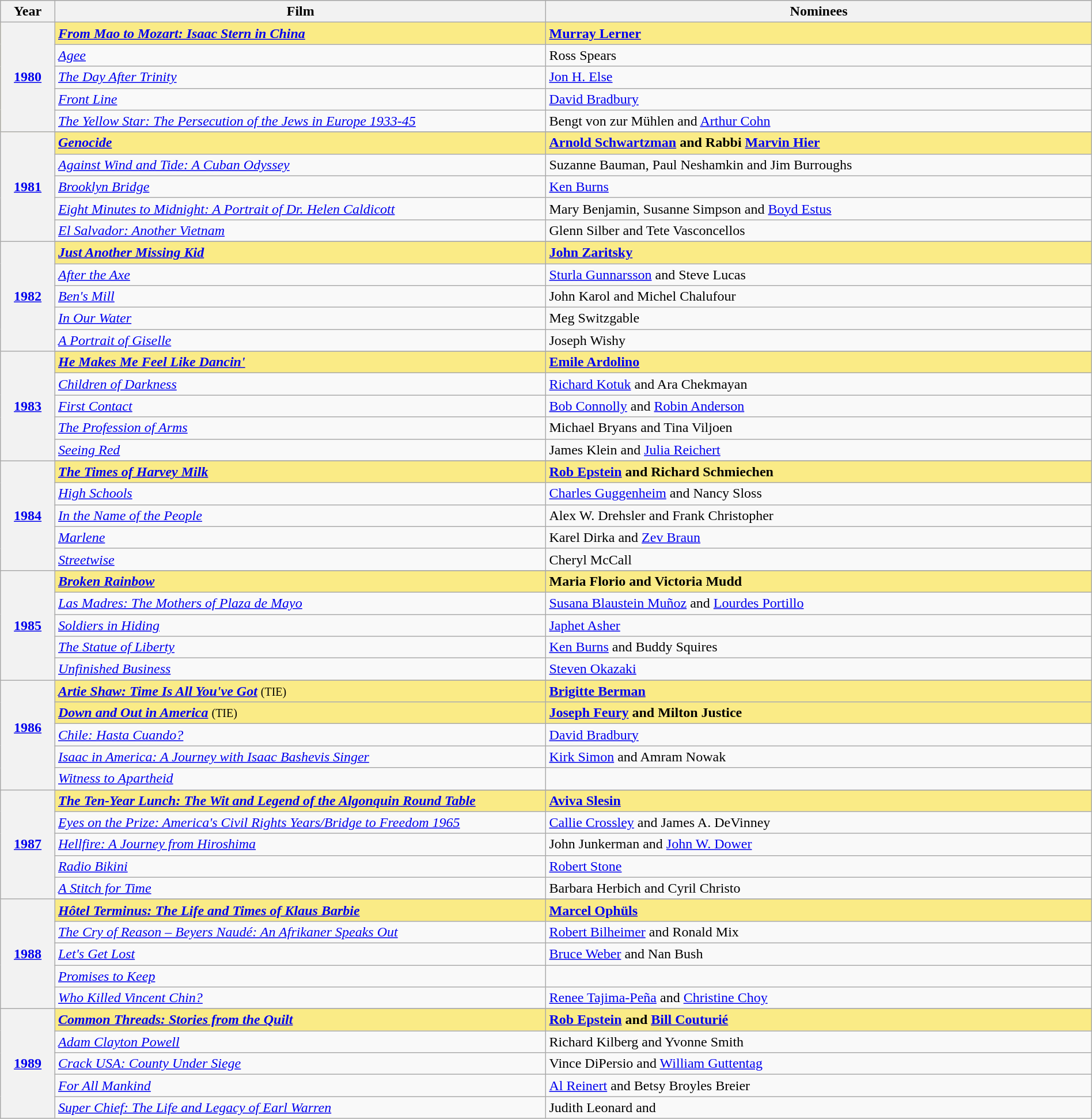<table class="wikitable" style="width:100%">
<tr bgcolor="#bebebe">
<th width="5%">Year</th>
<th width="45%">Film</th>
<th width="50%">Nominees</th>
</tr>
<tr style="background:#FAEB86">
<th rowspan="5"><a href='#'>1980</a><br></th>
<td><strong><em><a href='#'>From Mao to Mozart: Isaac Stern in China</a></em></strong></td>
<td><strong><a href='#'>Murray Lerner</a></strong></td>
</tr>
<tr>
<td><em><a href='#'>Agee</a></em></td>
<td>Ross Spears</td>
</tr>
<tr>
<td><em><a href='#'>The Day After Trinity</a></em></td>
<td><a href='#'>Jon H. Else</a></td>
</tr>
<tr>
<td><em><a href='#'>Front Line</a></em></td>
<td><a href='#'>David Bradbury</a></td>
</tr>
<tr>
<td><em><a href='#'>The Yellow Star: The Persecution of the Jews in Europe 1933-45</a></em></td>
<td>Bengt von zur Mühlen and <a href='#'>Arthur Cohn</a></td>
</tr>
<tr>
<th rowspan="6" style="text-align:center"><a href='#'>1981</a><br></th>
</tr>
<tr style="background:#FAEB86">
<td><strong><em><a href='#'>Genocide</a></em></strong></td>
<td><strong><a href='#'>Arnold Schwartzman</a> and Rabbi <a href='#'>Marvin Hier</a></strong></td>
</tr>
<tr>
<td><em><a href='#'>Against Wind and Tide: A Cuban Odyssey</a></em></td>
<td>Suzanne Bauman, Paul Neshamkin and Jim Burroughs</td>
</tr>
<tr>
<td><em><a href='#'>Brooklyn Bridge</a></em></td>
<td><a href='#'>Ken Burns</a></td>
</tr>
<tr>
<td><em><a href='#'>Eight Minutes to Midnight: A Portrait of Dr. Helen Caldicott</a></em></td>
<td>Mary Benjamin, Susanne Simpson and <a href='#'>Boyd Estus</a></td>
</tr>
<tr>
<td><em><a href='#'>El Salvador: Another Vietnam</a></em></td>
<td>Glenn Silber and Tete Vasconcellos</td>
</tr>
<tr>
<th rowspan="6" style="text-align:center"><a href='#'>1982</a><br></th>
</tr>
<tr style="background:#FAEB86">
<td><strong><em><a href='#'>Just Another Missing Kid</a></em></strong></td>
<td><strong><a href='#'>John Zaritsky</a></strong></td>
</tr>
<tr>
<td><em><a href='#'>After the Axe</a></em></td>
<td><a href='#'>Sturla Gunnarsson</a> and Steve Lucas</td>
</tr>
<tr>
<td><em><a href='#'>Ben's Mill</a></em></td>
<td>John Karol and Michel Chalufour</td>
</tr>
<tr>
<td><em><a href='#'>In Our Water</a></em></td>
<td>Meg Switzgable</td>
</tr>
<tr>
<td><em><a href='#'>A Portrait of Giselle</a></em></td>
<td>Joseph Wishy</td>
</tr>
<tr>
<th rowspan="6" style="text-align:center"><a href='#'>1983</a><br></th>
</tr>
<tr style="background:#FAEB86">
<td><strong><em><a href='#'>He Makes Me Feel Like Dancin'</a></em></strong></td>
<td><strong><a href='#'>Emile Ardolino</a></strong></td>
</tr>
<tr>
<td><em><a href='#'>Children of Darkness</a></em></td>
<td><a href='#'>Richard Kotuk</a> and Ara Chekmayan</td>
</tr>
<tr>
<td><em><a href='#'>First Contact</a></em></td>
<td><a href='#'>Bob Connolly</a> and <a href='#'>Robin Anderson</a></td>
</tr>
<tr>
<td><em><a href='#'>The Profession of Arms</a></em></td>
<td>Michael Bryans and Tina Viljoen</td>
</tr>
<tr>
<td><em><a href='#'>Seeing Red</a></em></td>
<td>James Klein and <a href='#'>Julia Reichert</a></td>
</tr>
<tr>
<th rowspan="6" style="text-align:center"><a href='#'>1984</a><br></th>
</tr>
<tr style="background:#FAEB86">
<td><strong><em><a href='#'>The Times of Harvey Milk</a></em></strong></td>
<td><strong><a href='#'>Rob Epstein</a> and Richard Schmiechen</strong></td>
</tr>
<tr>
<td><em><a href='#'>High Schools</a></em></td>
<td><a href='#'>Charles Guggenheim</a> and Nancy Sloss</td>
</tr>
<tr>
<td><em><a href='#'>In the Name of the People</a></em></td>
<td>Alex W. Drehsler and Frank Christopher</td>
</tr>
<tr>
<td><em><a href='#'>Marlene</a></em></td>
<td>Karel Dirka and <a href='#'>Zev Braun</a></td>
</tr>
<tr>
<td><em><a href='#'>Streetwise</a></em></td>
<td>Cheryl McCall</td>
</tr>
<tr>
<th rowspan="6" style="text-align:center"><a href='#'>1985</a><br></th>
</tr>
<tr style="background:#FAEB86">
<td><strong><em><a href='#'>Broken Rainbow</a></em></strong></td>
<td><strong>Maria Florio and Victoria Mudd</strong></td>
</tr>
<tr>
<td><em><a href='#'>Las Madres: The Mothers of Plaza de Mayo</a></em></td>
<td><a href='#'>Susana Blaustein Muñoz</a> and <a href='#'>Lourdes Portillo</a></td>
</tr>
<tr>
<td><em><a href='#'>Soldiers in Hiding</a></em></td>
<td><a href='#'>Japhet Asher</a></td>
</tr>
<tr>
<td><em><a href='#'>The Statue of Liberty</a></em></td>
<td><a href='#'>Ken Burns</a> and Buddy Squires</td>
</tr>
<tr>
<td><em><a href='#'>Unfinished Business</a></em></td>
<td><a href='#'>Steven Okazaki</a></td>
</tr>
<tr>
<th rowspan="6" style="text-align:center"><a href='#'>1986</a><br> <br></th>
</tr>
<tr style="background:#FAEB86">
<td><strong><em><a href='#'>Artie Shaw: Time Is All You've Got</a></em></strong> <small>(TIE)</small></td>
<td><strong><a href='#'>Brigitte Berman</a></strong></td>
</tr>
<tr style="background:#FAEB86">
<td><strong><em><a href='#'>Down and Out in America</a></em></strong> <small>(TIE)</small></td>
<td><strong><a href='#'>Joseph Feury</a> and Milton Justice</strong></td>
</tr>
<tr>
<td><em><a href='#'>Chile: Hasta Cuando?</a></em></td>
<td><a href='#'>David Bradbury</a></td>
</tr>
<tr>
<td><em><a href='#'>Isaac in America: A Journey with Isaac Bashevis Singer</a></em></td>
<td><a href='#'>Kirk Simon</a> and Amram Nowak</td>
</tr>
<tr>
<td><em><a href='#'>Witness to Apartheid</a></em></td>
<td></td>
</tr>
<tr>
<th rowspan="6" style="text-align:center"><a href='#'>1987</a><br></th>
</tr>
<tr style="background:#FAEB86">
<td><strong><em><a href='#'>The Ten-Year Lunch: The Wit and Legend of the Algonquin Round Table</a></em></strong></td>
<td><strong><a href='#'>Aviva Slesin</a></strong></td>
</tr>
<tr>
<td><em><a href='#'>Eyes on the Prize: America's Civil Rights Years/Bridge to Freedom 1965</a></em></td>
<td><a href='#'>Callie Crossley</a> and James A. DeVinney</td>
</tr>
<tr>
<td><em><a href='#'>Hellfire: A Journey from Hiroshima</a></em></td>
<td>John Junkerman and <a href='#'>John W. Dower</a></td>
</tr>
<tr>
<td><em><a href='#'>Radio Bikini</a></em></td>
<td><a href='#'>Robert Stone</a></td>
</tr>
<tr>
<td><em><a href='#'>A Stitch for Time</a></em></td>
<td>Barbara Herbich and Cyril Christo</td>
</tr>
<tr>
<th rowspan="6" style="text-align:center"><a href='#'>1988</a><br></th>
</tr>
<tr style="background:#FAEB86">
<td><strong><em><a href='#'>Hôtel Terminus: The Life and Times of Klaus Barbie</a></em></strong></td>
<td><strong><a href='#'>Marcel Ophüls</a></strong></td>
</tr>
<tr>
<td><em><a href='#'>The Cry of Reason – Beyers Naudé: An Afrikaner Speaks Out</a></em></td>
<td><a href='#'>Robert Bilheimer</a> and Ronald Mix</td>
</tr>
<tr>
<td><em><a href='#'>Let's Get Lost</a></em></td>
<td><a href='#'>Bruce Weber</a> and Nan Bush</td>
</tr>
<tr>
<td><em><a href='#'>Promises to Keep</a></em></td>
<td></td>
</tr>
<tr>
<td><em><a href='#'>Who Killed Vincent Chin?</a></em></td>
<td><a href='#'>Renee Tajima-Peña</a> and <a href='#'>Christine Choy</a></td>
</tr>
<tr>
<th rowspan="6" style="text-align:center"><a href='#'>1989</a><br></th>
</tr>
<tr style="background:#FAEB86">
<td><strong><em><a href='#'>Common Threads: Stories from the Quilt</a></em></strong></td>
<td><strong><a href='#'>Rob Epstein</a> and <a href='#'>Bill Couturié</a></strong></td>
</tr>
<tr>
<td><em><a href='#'>Adam Clayton Powell</a></em></td>
<td>Richard Kilberg and Yvonne Smith</td>
</tr>
<tr>
<td><em><a href='#'>Crack USA: County Under Siege</a></em></td>
<td>Vince DiPersio and <a href='#'>William Guttentag</a></td>
</tr>
<tr>
<td><em><a href='#'>For All Mankind</a></em></td>
<td><a href='#'>Al Reinert</a> and Betsy Broyles Breier</td>
</tr>
<tr>
<td><em><a href='#'>Super Chief: The Life and Legacy of Earl Warren</a></em></td>
<td>Judith Leonard and </td>
</tr>
</table>
